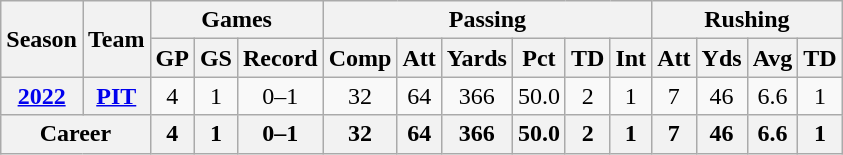<table class=wikitable style="text-align:center;">
<tr>
<th rowspan="2">Season</th>
<th rowspan="2">Team</th>
<th colspan="3">Games</th>
<th colspan="6">Passing</th>
<th colspan="4">Rushing</th>
</tr>
<tr>
<th>GP</th>
<th>GS</th>
<th>Record</th>
<th>Comp</th>
<th>Att</th>
<th>Yards</th>
<th>Pct</th>
<th>TD</th>
<th>Int</th>
<th>Att</th>
<th>Yds</th>
<th>Avg</th>
<th>TD</th>
</tr>
<tr>
<th><a href='#'>2022</a></th>
<th><a href='#'>PIT</a></th>
<td>4</td>
<td>1</td>
<td>0–1</td>
<td>32</td>
<td>64</td>
<td>366</td>
<td>50.0</td>
<td>2</td>
<td>1</td>
<td>7</td>
<td>46</td>
<td>6.6</td>
<td>1</td>
</tr>
<tr>
<th colspan="2">Career</th>
<th>4</th>
<th>1</th>
<th>0–1</th>
<th>32</th>
<th>64</th>
<th>366</th>
<th>50.0</th>
<th>2</th>
<th>1</th>
<th>7</th>
<th>46</th>
<th>6.6</th>
<th>1</th>
</tr>
</table>
